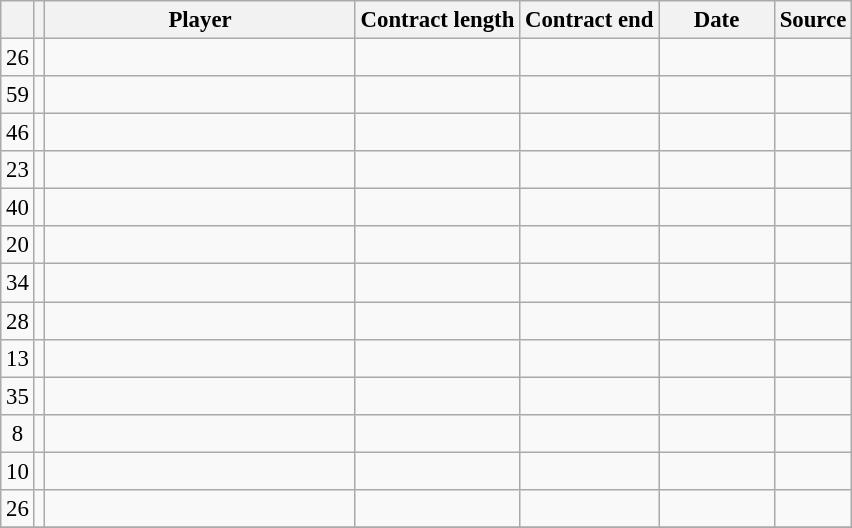<table class="wikitable plainrowheaders sortable" style="font-size:95%">
<tr>
<th></th>
<th></th>
<th scope="col" style="width:200px;">Player</th>
<th>Contract length</th>
<th>Contract end</th>
<th scope="col" style="width:70px;">Date</th>
<th>Source</th>
</tr>
<tr>
<td align=center>26</td>
<td align=center></td>
<td></td>
<td align=center></td>
<td align=center></td>
<td align=center></td>
<td align=center></td>
</tr>
<tr>
<td align=center>59</td>
<td align=center></td>
<td></td>
<td align=center></td>
<td align=center></td>
<td align=center></td>
<td align=center></td>
</tr>
<tr>
<td align=center>46</td>
<td align=center></td>
<td></td>
<td align=center></td>
<td align=center></td>
<td align=center></td>
<td align=center></td>
</tr>
<tr>
<td align=center>23</td>
<td align=center></td>
<td></td>
<td align=center></td>
<td align=center></td>
<td align=center></td>
<td align=center></td>
</tr>
<tr>
<td align=center>40</td>
<td align=center></td>
<td></td>
<td align=center></td>
<td align=center></td>
<td align=center></td>
<td align=center></td>
</tr>
<tr>
<td align=center>20</td>
<td align=center></td>
<td></td>
<td align=center></td>
<td align=center></td>
<td align=center></td>
<td align=center></td>
</tr>
<tr>
<td align=center>34</td>
<td align=center></td>
<td></td>
<td align=center></td>
<td align=center></td>
<td align=center></td>
<td align=center></td>
</tr>
<tr>
<td align=center>28</td>
<td align=center></td>
<td></td>
<td align=center></td>
<td align=center></td>
<td align=center></td>
<td align=center></td>
</tr>
<tr>
<td align=center>13</td>
<td align=center></td>
<td></td>
<td align=center></td>
<td align=center></td>
<td align=center></td>
<td align=center></td>
</tr>
<tr>
<td align=center>35</td>
<td align=center></td>
<td></td>
<td align=center></td>
<td align=center></td>
<td align=center></td>
<td align=center></td>
</tr>
<tr>
<td align=center>8</td>
<td align=center></td>
<td></td>
<td align=center></td>
<td align=center></td>
<td align=center></td>
<td align=center></td>
</tr>
<tr>
<td align=center>10</td>
<td align=center></td>
<td></td>
<td align=center></td>
<td align=center></td>
<td align=center></td>
<td align=center></td>
</tr>
<tr>
<td align=center>26</td>
<td align=center></td>
<td></td>
<td align=center></td>
<td align=center></td>
<td align=center></td>
<td align=center></td>
</tr>
<tr>
</tr>
</table>
